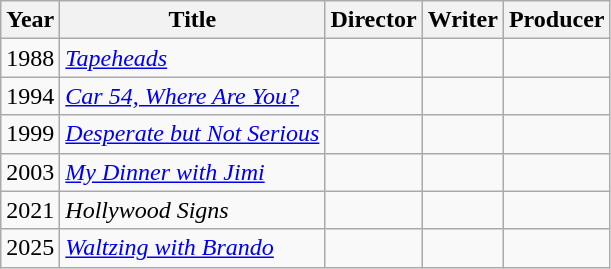<table class="wikitable">
<tr>
<th>Year</th>
<th>Title</th>
<th>Director</th>
<th>Writer</th>
<th>Producer</th>
</tr>
<tr>
<td>1988</td>
<td><em><a href='#'>Tapeheads</a></em></td>
<td></td>
<td></td>
<td></td>
</tr>
<tr>
<td>1994</td>
<td><em><a href='#'>Car 54, Where Are You?</a></em></td>
<td></td>
<td></td>
<td></td>
</tr>
<tr>
<td>1999</td>
<td><em><a href='#'>Desperate but Not Serious</a></em></td>
<td></td>
<td></td>
<td></td>
</tr>
<tr>
<td>2003</td>
<td><em><a href='#'>My Dinner with Jimi</a></em></td>
<td></td>
<td></td>
<td></td>
</tr>
<tr>
<td>2021</td>
<td><em>Hollywood Signs</em></td>
<td></td>
<td></td>
<td></td>
</tr>
<tr>
<td>2025</td>
<td><em><a href='#'>Waltzing with Brando</a></em></td>
<td></td>
<td></td>
<td></td>
</tr>
</table>
